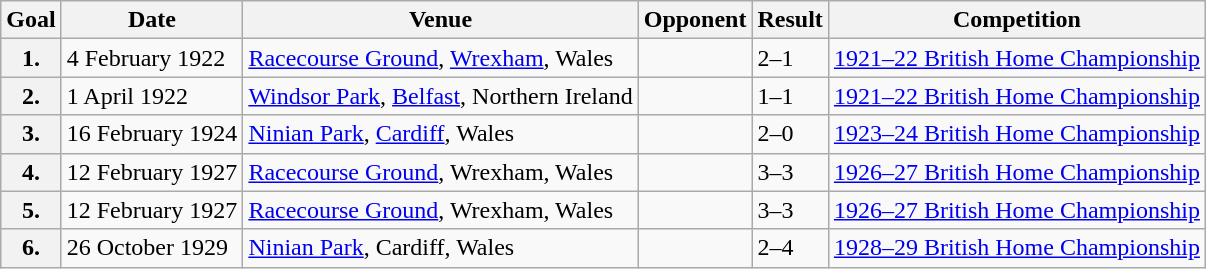<table class="wikitable plainrowheaders sortable">
<tr>
<th scope=col>Goal</th>
<th scope=col>Date</th>
<th scope=col>Venue</th>
<th scope=col>Opponent</th>
<th scope=col>Result</th>
<th scope=col>Competition</th>
</tr>
<tr>
<th scope=row>1.</th>
<td>4 February 1922</td>
<td><a href='#'>Racecourse Ground</a>, <a href='#'>Wrexham</a>, Wales</td>
<td></td>
<td>2–1</td>
<td><a href='#'>1921–22 British Home Championship</a></td>
</tr>
<tr>
<th scope=row>2.</th>
<td>1 April 1922</td>
<td><a href='#'>Windsor Park</a>, <a href='#'>Belfast</a>, Northern Ireland</td>
<td></td>
<td>1–1</td>
<td><a href='#'>1921–22 British Home Championship</a></td>
</tr>
<tr>
<th scope=row>3.</th>
<td>16 February 1924</td>
<td><a href='#'>Ninian Park</a>, <a href='#'>Cardiff</a>, Wales</td>
<td></td>
<td>2–0</td>
<td><a href='#'>1923–24 British Home Championship</a></td>
</tr>
<tr>
<th scope=row>4.</th>
<td>12 February 1927</td>
<td><a href='#'>Racecourse Ground</a>, Wrexham, Wales</td>
<td></td>
<td>3–3</td>
<td><a href='#'>1926–27 British Home Championship</a></td>
</tr>
<tr>
<th scope=row>5.</th>
<td>12 February 1927</td>
<td><a href='#'>Racecourse Ground</a>, Wrexham, Wales</td>
<td></td>
<td>3–3</td>
<td><a href='#'>1926–27 British Home Championship</a></td>
</tr>
<tr>
<th scope=row>6.</th>
<td>26 October 1929</td>
<td><a href='#'>Ninian Park</a>, Cardiff, Wales</td>
<td></td>
<td>2–4</td>
<td><a href='#'>1928–29 British Home Championship</a></td>
</tr>
</table>
